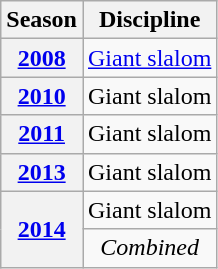<table class=wikitable style="text-align:center">
<tr>
<th>Season</th>
<th>Discipline</th>
</tr>
<tr>
<th><a href='#'>2008</a></th>
<td><a href='#'>Giant slalom</a></td>
</tr>
<tr>
<th><a href='#'>2010</a></th>
<td>Giant slalom</td>
</tr>
<tr>
<th><a href='#'>2011</a></th>
<td>Giant slalom</td>
</tr>
<tr>
<th><a href='#'>2013</a></th>
<td>Giant slalom</td>
</tr>
<tr>
<th rowspan=2><a href='#'>2014</a></th>
<td>Giant slalom</td>
</tr>
<tr>
<td><em>Combined</em> </td>
</tr>
</table>
